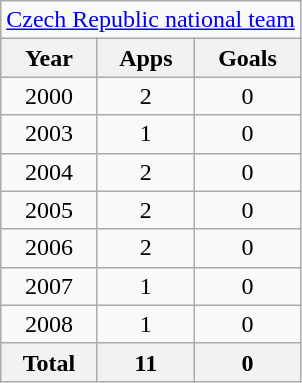<table class="wikitable" style="text-align:center">
<tr>
<td colspan="3"><a href='#'>Czech Republic national team</a></td>
</tr>
<tr>
<th>Year</th>
<th>Apps</th>
<th>Goals</th>
</tr>
<tr>
<td>2000</td>
<td>2</td>
<td>0</td>
</tr>
<tr>
<td>2003</td>
<td>1</td>
<td>0</td>
</tr>
<tr>
<td>2004</td>
<td>2</td>
<td>0</td>
</tr>
<tr>
<td>2005</td>
<td>2</td>
<td>0</td>
</tr>
<tr>
<td>2006</td>
<td>2</td>
<td>0</td>
</tr>
<tr>
<td>2007</td>
<td>1</td>
<td>0</td>
</tr>
<tr>
<td>2008</td>
<td>1</td>
<td>0</td>
</tr>
<tr>
<th>Total</th>
<th>11</th>
<th>0</th>
</tr>
</table>
